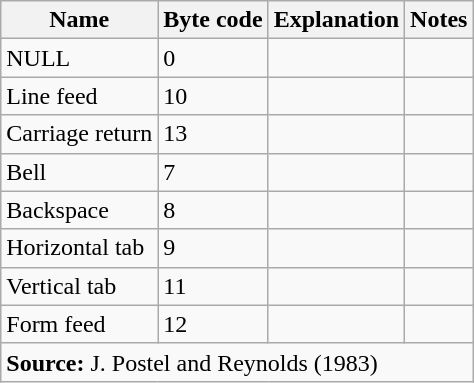<table class="wikitable">
<tr>
<th>Name</th>
<th>Byte code</th>
<th>Explanation</th>
<th>Notes</th>
</tr>
<tr>
<td>NULL</td>
<td>0</td>
<td></td>
<td></td>
</tr>
<tr>
<td>Line feed</td>
<td>10</td>
<td></td>
<td></td>
</tr>
<tr>
<td>Carriage return</td>
<td>13</td>
<td></td>
<td></td>
</tr>
<tr>
<td>Bell</td>
<td>7</td>
<td></td>
<td></td>
</tr>
<tr>
<td>Backspace</td>
<td>8</td>
<td></td>
<td></td>
</tr>
<tr>
<td>Horizontal tab</td>
<td>9</td>
<td></td>
<td></td>
</tr>
<tr>
<td>Vertical tab</td>
<td>11</td>
<td></td>
<td></td>
</tr>
<tr>
<td>Form feed</td>
<td>12</td>
<td></td>
<td></td>
</tr>
<tr>
<td colspan="4"><strong>Source:</strong>  J. Postel and Reynolds (1983)</td>
</tr>
</table>
